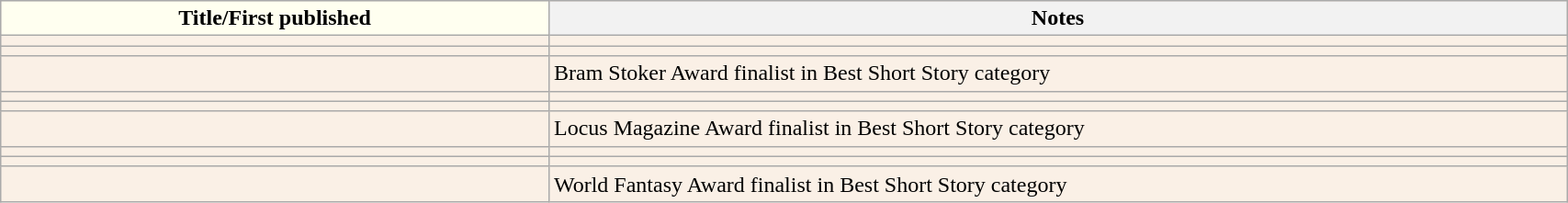<table class=wikitable style="background:linen" width="90%">
<tr>
<th style="background:ivory; width:35%;">Title/First published</th>
<th>Notes</th>
</tr>
<tr>
<td></td>
<td></td>
</tr>
<tr>
<td></td>
<td></td>
</tr>
<tr>
<td></td>
<td>Bram Stoker Award finalist in Best Short Story category</td>
</tr>
<tr>
<td></td>
<td></td>
</tr>
<tr>
<td></td>
<td></td>
</tr>
<tr>
<td></td>
<td>Locus Magazine Award finalist in Best Short Story category</td>
</tr>
<tr>
<td></td>
<td></td>
</tr>
<tr>
<td></td>
<td></td>
</tr>
<tr>
<td></td>
<td>World Fantasy Award finalist in Best Short Story category</td>
</tr>
</table>
